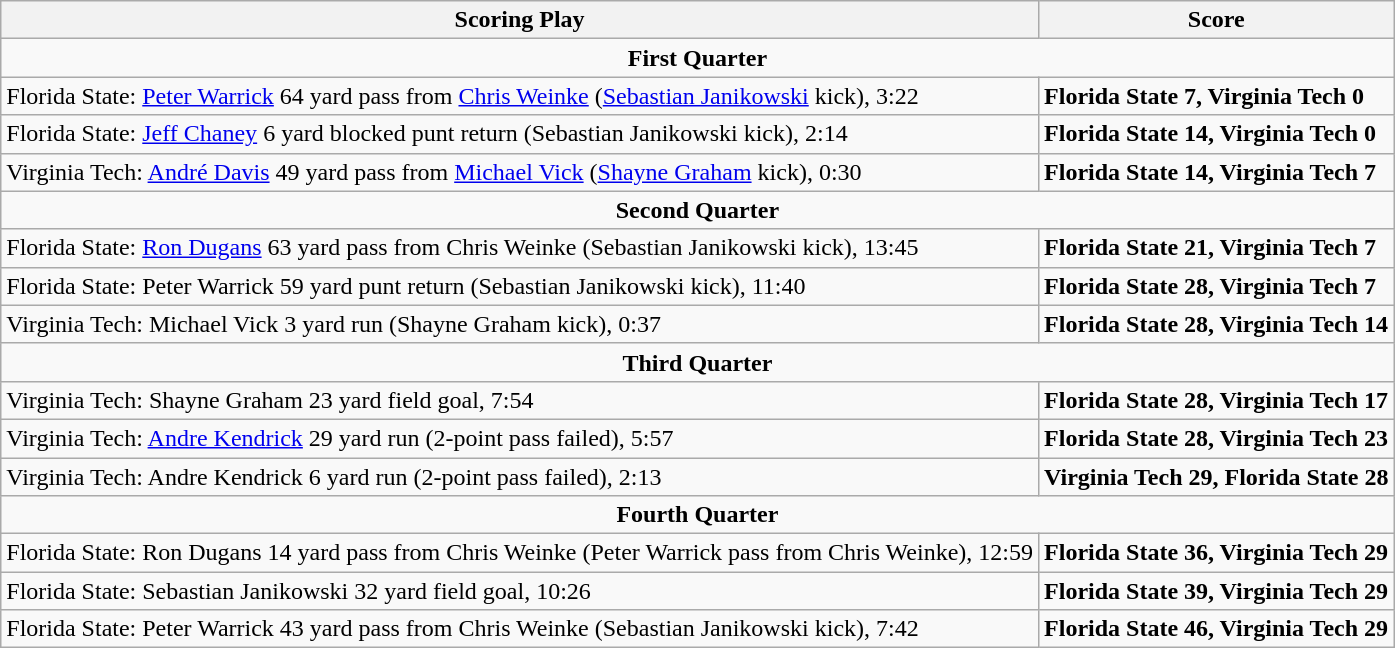<table class="wikitable">
<tr>
<th>Scoring Play</th>
<th>Score</th>
</tr>
<tr>
<td colspan="4" style="text-align:center;"><strong>First Quarter</strong></td>
</tr>
<tr>
<td>Florida State: <a href='#'>Peter Warrick</a> 64 yard pass from <a href='#'>Chris Weinke</a> (<a href='#'>Sebastian Janikowski</a> kick), 3:22</td>
<td><strong>Florida State 7, Virginia Tech 0</strong></td>
</tr>
<tr>
<td>Florida State: <a href='#'>Jeff Chaney</a> 6 yard blocked punt return (Sebastian Janikowski kick), 2:14</td>
<td><strong>Florida State 14, Virginia Tech 0</strong></td>
</tr>
<tr>
<td>Virginia Tech: <a href='#'>André Davis</a> 49 yard pass from <a href='#'>Michael Vick</a> (<a href='#'>Shayne Graham</a> kick), 0:30</td>
<td><strong>Florida State 14, Virginia Tech 7</strong></td>
</tr>
<tr>
<td colspan="4" style="text-align:center;"><strong>Second Quarter</strong></td>
</tr>
<tr>
<td>Florida State: <a href='#'>Ron Dugans</a> 63 yard pass from Chris Weinke (Sebastian Janikowski kick), 13:45</td>
<td><strong>Florida State 21, Virginia Tech 7</strong></td>
</tr>
<tr>
<td>Florida State: Peter Warrick 59 yard punt return (Sebastian Janikowski kick), 11:40</td>
<td><strong>Florida State 28, Virginia Tech 7</strong></td>
</tr>
<tr>
<td>Virginia Tech: Michael Vick 3 yard run (Shayne Graham kick), 0:37</td>
<td><strong>Florida State 28, Virginia Tech 14</strong></td>
</tr>
<tr>
<td colspan="4" style="text-align:center;"><strong>Third Quarter</strong></td>
</tr>
<tr>
<td>Virginia Tech: Shayne Graham 23 yard field goal, 7:54</td>
<td><strong>Florida State 28, Virginia Tech 17</strong></td>
</tr>
<tr>
<td>Virginia Tech: <a href='#'>Andre Kendrick</a> 29 yard run (2-point pass failed), 5:57</td>
<td><strong>Florida State 28, Virginia Tech 23</strong></td>
</tr>
<tr>
<td>Virginia Tech: Andre Kendrick 6 yard run (2-point pass failed), 2:13</td>
<td><strong>Virginia Tech 29, Florida State 28</strong></td>
</tr>
<tr>
<td colspan="4" style="text-align:center;"><strong>Fourth Quarter</strong></td>
</tr>
<tr>
<td>Florida State: Ron Dugans 14 yard pass from Chris Weinke (Peter Warrick pass from Chris Weinke), 12:59</td>
<td><strong>Florida State 36, Virginia Tech 29</strong></td>
</tr>
<tr>
<td>Florida State: Sebastian Janikowski 32 yard field goal, 10:26</td>
<td><strong>Florida State 39, Virginia Tech 29</strong></td>
</tr>
<tr>
<td>Florida State: Peter Warrick 43 yard pass from Chris Weinke (Sebastian Janikowski kick), 7:42</td>
<td><strong>Florida State 46, Virginia Tech 29</strong></td>
</tr>
</table>
